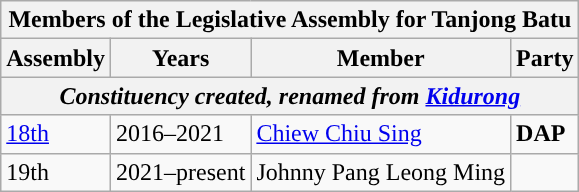<table class=wikitable>
<tr>
<th colspan="4">Members of the Legislative Assembly for Tanjong Batu</th>
</tr>
<tr>
<th>Assembly</th>
<th>Years</th>
<th>Member</th>
<th>Party</th>
</tr>
<tr>
<th colspan=4 align=center><em>Constituency created, renamed from <a href='#'>Kidurong</a></em></th>
</tr>
<tr>
<td><a href='#'>18th</a></td>
<td>2016–2021</td>
<td><a href='#'>Chiew Chiu Sing</a></td>
<td><strong>DAP</strong></td>
</tr>
<tr>
<td>19th</td>
<td>2021–present</td>
<td>Johnny Pang Leong Ming</td>
<td></td>
</tr>
</table>
